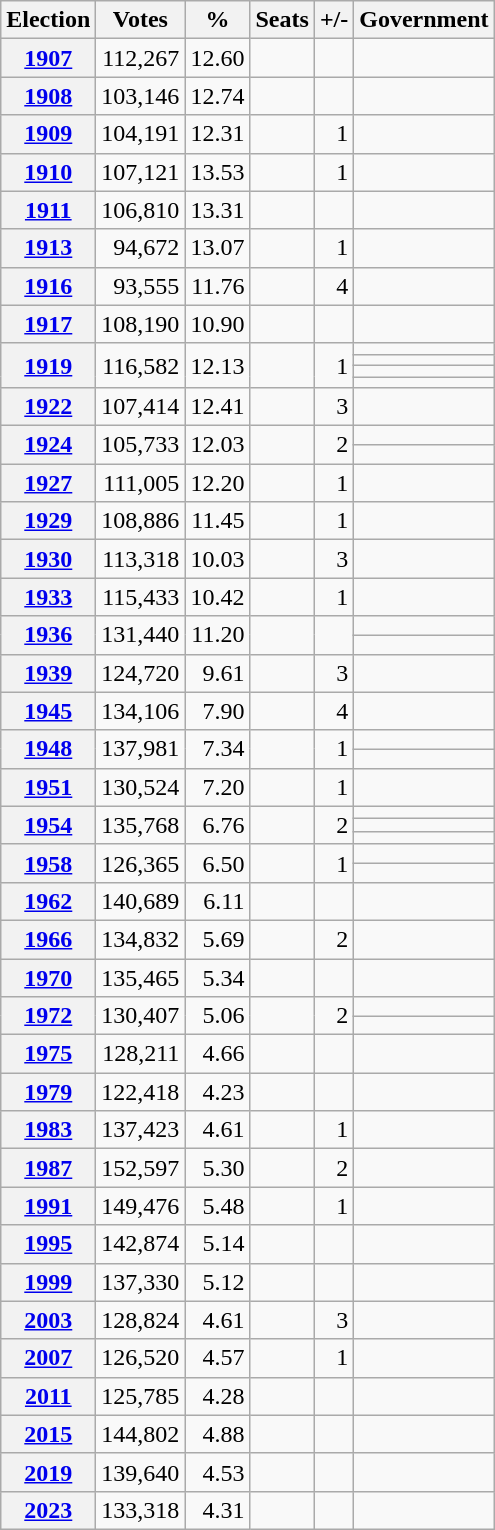<table class="wikitable" style="text-align:right;">
<tr>
<th>Election</th>
<th>Votes</th>
<th>%</th>
<th>Seats</th>
<th>+/-</th>
<th>Government</th>
</tr>
<tr>
<th><a href='#'>1907</a></th>
<td>112,267</td>
<td>12.60</td>
<td></td>
<td></td>
<td></td>
</tr>
<tr>
<th><a href='#'>1908</a></th>
<td>103,146</td>
<td>12.74</td>
<td></td>
<td></td>
<td></td>
</tr>
<tr>
<th><a href='#'>1909</a></th>
<td>104,191</td>
<td>12.31</td>
<td></td>
<td> 1</td>
<td></td>
</tr>
<tr>
<th><a href='#'>1910</a></th>
<td>107,121</td>
<td>13.53</td>
<td></td>
<td> 1</td>
<td></td>
</tr>
<tr>
<th><a href='#'>1911</a></th>
<td>106,810</td>
<td>13.31</td>
<td></td>
<td></td>
<td></td>
</tr>
<tr>
<th><a href='#'>1913</a></th>
<td>94,672</td>
<td>13.07</td>
<td></td>
<td> 1</td>
<td></td>
</tr>
<tr>
<th><a href='#'>1916</a></th>
<td>93,555</td>
<td>11.76</td>
<td></td>
<td> 4</td>
<td></td>
</tr>
<tr>
<th><a href='#'>1917</a></th>
<td>108,190</td>
<td>10.90</td>
<td></td>
<td></td>
<td></td>
</tr>
<tr>
<th rowspan="4"><a href='#'>1919</a></th>
<td rowspan="4">116,582</td>
<td rowspan="4">12.13</td>
<td rowspan="4"></td>
<td rowspan="4"> 1</td>
<td> </td>
</tr>
<tr>
<td> </td>
</tr>
<tr>
<td> </td>
</tr>
<tr>
<td> </td>
</tr>
<tr>
<th><a href='#'>1922</a></th>
<td>107,414</td>
<td>12.41</td>
<td></td>
<td> 3</td>
<td></td>
</tr>
<tr>
<th rowspan="2"><a href='#'>1924</a></th>
<td rowspan="2">105,733</td>
<td rowspan="2">12.03</td>
<td rowspan="2"></td>
<td rowspan="2"> 2</td>
<td> </td>
</tr>
<tr>
<td> </td>
</tr>
<tr>
<th><a href='#'>1927</a></th>
<td>111,005</td>
<td>12.20</td>
<td></td>
<td> 1</td>
<td></td>
</tr>
<tr>
<th><a href='#'>1929</a></th>
<td>108,886</td>
<td>11.45</td>
<td></td>
<td> 1</td>
<td></td>
</tr>
<tr>
<th><a href='#'>1930</a></th>
<td>113,318</td>
<td>10.03</td>
<td></td>
<td> 3</td>
<td></td>
</tr>
<tr>
<th><a href='#'>1933</a></th>
<td>115,433</td>
<td>10.42</td>
<td></td>
<td> 1</td>
<td></td>
</tr>
<tr>
<th rowspan="2"><a href='#'>1936</a></th>
<td rowspan="2">131,440</td>
<td rowspan="2">11.20</td>
<td rowspan="2"></td>
<td rowspan="2"></td>
<td> </td>
</tr>
<tr>
<td> </td>
</tr>
<tr>
<th><a href='#'>1939</a></th>
<td>124,720</td>
<td>9.61</td>
<td></td>
<td> 3</td>
<td></td>
</tr>
<tr>
<th><a href='#'>1945</a></th>
<td>134,106</td>
<td>7.90</td>
<td></td>
<td> 4</td>
<td></td>
</tr>
<tr>
<th rowspan="2"><a href='#'>1948</a></th>
<td rowspan="2">137,981</td>
<td rowspan="2">7.34</td>
<td rowspan="2"></td>
<td rowspan="2"> 1</td>
<td> </td>
</tr>
<tr>
<td> </td>
</tr>
<tr>
<th><a href='#'>1951</a></th>
<td>130,524</td>
<td>7.20</td>
<td></td>
<td> 1</td>
<td></td>
</tr>
<tr>
<th rowspan="3"><a href='#'>1954</a></th>
<td rowspan="3">135,768</td>
<td rowspan="3">6.76</td>
<td rowspan="3"></td>
<td rowspan="3"> 2</td>
<td> </td>
</tr>
<tr>
<td> </td>
</tr>
<tr>
<td> </td>
</tr>
<tr>
<th rowspan="2"><a href='#'>1958</a></th>
<td rowspan="2">126,365</td>
<td rowspan="2">6.50</td>
<td rowspan="2"></td>
<td rowspan="2"> 1</td>
<td> </td>
</tr>
<tr>
<td> </td>
</tr>
<tr>
<th><a href='#'>1962</a></th>
<td>140,689</td>
<td>6.11</td>
<td></td>
<td></td>
<td></td>
</tr>
<tr>
<th><a href='#'>1966</a></th>
<td>134,832</td>
<td>5.69</td>
<td></td>
<td> 2</td>
<td></td>
</tr>
<tr>
<th><a href='#'>1970</a></th>
<td>135,465</td>
<td>5.34</td>
<td></td>
<td></td>
<td></td>
</tr>
<tr>
<th rowspan="2"><a href='#'>1972</a></th>
<td rowspan="2">130,407</td>
<td rowspan="2">5.06</td>
<td rowspan="2"></td>
<td rowspan="2"> 2</td>
<td> </td>
</tr>
<tr>
<td> </td>
</tr>
<tr>
<th><a href='#'>1975</a></th>
<td>128,211</td>
<td>4.66</td>
<td></td>
<td></td>
<td></td>
</tr>
<tr>
<th><a href='#'>1979</a></th>
<td>122,418</td>
<td>4.23</td>
<td></td>
<td></td>
<td></td>
</tr>
<tr>
<th><a href='#'>1983</a></th>
<td>137,423</td>
<td>4.61</td>
<td></td>
<td> 1</td>
<td></td>
</tr>
<tr>
<th><a href='#'>1987</a></th>
<td>152,597</td>
<td>5.30</td>
<td></td>
<td> 2</td>
<td></td>
</tr>
<tr>
<th><a href='#'>1991</a></th>
<td>149,476</td>
<td>5.48</td>
<td></td>
<td> 1</td>
<td></td>
</tr>
<tr>
<th><a href='#'>1995</a></th>
<td>142,874</td>
<td>5.14</td>
<td></td>
<td></td>
<td></td>
</tr>
<tr>
<th><a href='#'>1999</a></th>
<td>137,330</td>
<td>5.12</td>
<td></td>
<td></td>
<td></td>
</tr>
<tr>
<th><a href='#'>2003</a></th>
<td>128,824</td>
<td>4.61</td>
<td></td>
<td> 3</td>
<td></td>
</tr>
<tr>
<th><a href='#'>2007</a></th>
<td>126,520</td>
<td>4.57</td>
<td></td>
<td> 1</td>
<td></td>
</tr>
<tr>
<th><a href='#'>2011</a></th>
<td>125,785</td>
<td>4.28</td>
<td></td>
<td></td>
<td></td>
</tr>
<tr>
<th><a href='#'>2015</a></th>
<td>144,802</td>
<td>4.88</td>
<td></td>
<td></td>
<td></td>
</tr>
<tr>
<th><a href='#'>2019</a></th>
<td>139,640</td>
<td>4.53</td>
<td></td>
<td></td>
<td></td>
</tr>
<tr>
<th><a href='#'>2023</a></th>
<td>133,318</td>
<td>4.31</td>
<td></td>
<td></td>
<td></td>
</tr>
</table>
